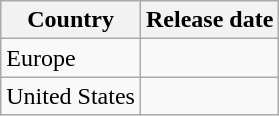<table class="wikitable">
<tr>
<th>Country</th>
<th>Release date</th>
</tr>
<tr>
<td>Europe</td>
<td></td>
</tr>
<tr>
<td>United States</td>
<td></td>
</tr>
</table>
